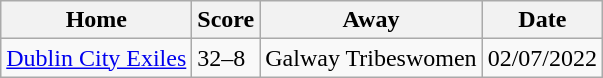<table class="wikitable">
<tr>
<th>Home</th>
<th>Score</th>
<th>Away</th>
<th>Date</th>
</tr>
<tr>
<td> <a href='#'>Dublin City Exiles</a></td>
<td>32–8</td>
<td> Galway Tribeswomen</td>
<td>02/07/2022</td>
</tr>
</table>
